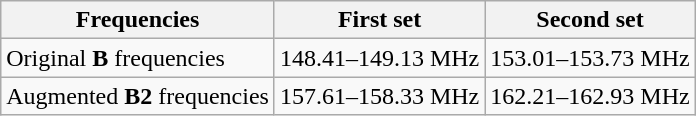<table class="wikitable">
<tr>
<th>Frequencies</th>
<th>First set</th>
<th>Second set</th>
</tr>
<tr>
<td>Original <strong>B</strong> frequencies</td>
<td>148.41–149.13 MHz</td>
<td>153.01–153.73 MHz</td>
</tr>
<tr>
<td>Augmented <strong>B2</strong> frequencies</td>
<td>157.61–158.33 MHz</td>
<td>162.21–162.93 MHz</td>
</tr>
</table>
